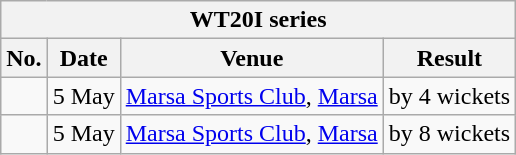<table class="wikitable">
<tr>
<th colspan="5">WT20I series</th>
</tr>
<tr>
<th>No.</th>
<th>Date</th>
<th>Venue</th>
<th>Result</th>
</tr>
<tr>
<td></td>
<td>5 May</td>
<td><a href='#'>Marsa Sports Club</a>, <a href='#'>Marsa</a></td>
<td> by 4 wickets</td>
</tr>
<tr>
<td></td>
<td>5 May</td>
<td><a href='#'>Marsa Sports Club</a>, <a href='#'>Marsa</a></td>
<td> by 8 wickets</td>
</tr>
</table>
